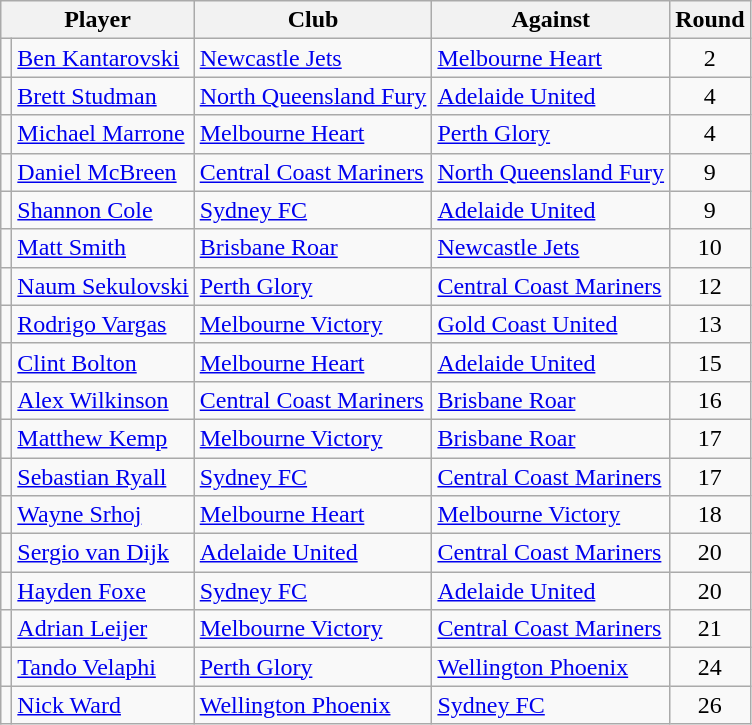<table class="wikitable" style="text-align:center">
<tr>
<th colspan="2">Player</th>
<th>Club</th>
<th>Against</th>
<th>Round</th>
</tr>
<tr>
<td></td>
<td style="text-align:left;"><a href='#'>Ben Kantarovski</a></td>
<td style="text-align:left;"><a href='#'>Newcastle Jets</a></td>
<td style="text-align:left;"><a href='#'>Melbourne Heart</a></td>
<td>2</td>
</tr>
<tr>
<td></td>
<td style="text-align:left;"><a href='#'>Brett Studman</a></td>
<td style="text-align:left;"><a href='#'>North Queensland Fury</a></td>
<td style="text-align:left;"><a href='#'>Adelaide United</a></td>
<td>4</td>
</tr>
<tr>
<td></td>
<td style="text-align:left;"><a href='#'>Michael Marrone</a></td>
<td style="text-align:left;"><a href='#'>Melbourne Heart</a></td>
<td style="text-align:left;"><a href='#'>Perth Glory</a></td>
<td>4</td>
</tr>
<tr>
<td></td>
<td style="text-align:left;"><a href='#'>Daniel McBreen</a></td>
<td style="text-align:left;"><a href='#'>Central Coast Mariners</a></td>
<td style="text-align:left;"><a href='#'>North Queensland Fury</a></td>
<td>9</td>
</tr>
<tr>
<td></td>
<td style="text-align:left;"><a href='#'>Shannon Cole</a></td>
<td style="text-align:left;"><a href='#'>Sydney FC</a></td>
<td style="text-align:left;"><a href='#'>Adelaide United</a></td>
<td>9</td>
</tr>
<tr>
<td></td>
<td style="text-align:left;"><a href='#'>Matt Smith</a></td>
<td style="text-align:left;"><a href='#'>Brisbane Roar</a></td>
<td style="text-align:left;"><a href='#'>Newcastle Jets</a></td>
<td>10</td>
</tr>
<tr>
<td></td>
<td style="text-align:left;"><a href='#'>Naum Sekulovski</a></td>
<td style="text-align:left;"><a href='#'>Perth Glory</a></td>
<td style="text-align:left;"><a href='#'>Central Coast Mariners</a></td>
<td>12</td>
</tr>
<tr>
<td></td>
<td style="text-align:left;"><a href='#'>Rodrigo Vargas</a></td>
<td style="text-align:left;"><a href='#'>Melbourne Victory</a></td>
<td style="text-align:left;"><a href='#'>Gold Coast United</a></td>
<td>13</td>
</tr>
<tr>
<td></td>
<td style="text-align:left;"><a href='#'>Clint Bolton</a></td>
<td style="text-align:left;"><a href='#'>Melbourne Heart</a></td>
<td style="text-align:left;"><a href='#'>Adelaide United</a></td>
<td>15</td>
</tr>
<tr>
<td></td>
<td style="text-align:left;"><a href='#'>Alex Wilkinson</a></td>
<td style="text-align:left;"><a href='#'>Central Coast Mariners</a></td>
<td style="text-align:left;"><a href='#'>Brisbane Roar</a></td>
<td>16</td>
</tr>
<tr>
<td></td>
<td style="text-align:left;"><a href='#'>Matthew Kemp</a></td>
<td style="text-align:left;"><a href='#'>Melbourne Victory</a></td>
<td style="text-align:left;"><a href='#'>Brisbane Roar</a></td>
<td>17</td>
</tr>
<tr>
<td></td>
<td style="text-align:left;"><a href='#'>Sebastian Ryall</a></td>
<td style="text-align:left;"><a href='#'>Sydney FC</a></td>
<td style="text-align:left;"><a href='#'>Central Coast Mariners</a></td>
<td>17</td>
</tr>
<tr>
<td></td>
<td style="text-align:left;"><a href='#'>Wayne Srhoj</a></td>
<td style="text-align:left;"><a href='#'>Melbourne Heart</a></td>
<td style="text-align:left;"><a href='#'>Melbourne Victory</a></td>
<td>18</td>
</tr>
<tr>
<td></td>
<td style="text-align:left;"><a href='#'>Sergio van Dijk</a></td>
<td style="text-align:left;"><a href='#'>Adelaide United</a></td>
<td style="text-align:left;"><a href='#'>Central Coast Mariners</a></td>
<td>20</td>
</tr>
<tr>
<td></td>
<td style="text-align:left;"><a href='#'>Hayden Foxe</a></td>
<td style="text-align:left;"><a href='#'>Sydney FC</a></td>
<td style="text-align:left;"><a href='#'>Adelaide United</a></td>
<td>20</td>
</tr>
<tr>
<td></td>
<td style="text-align:left;"><a href='#'>Adrian Leijer</a></td>
<td style="text-align:left;"><a href='#'>Melbourne Victory</a></td>
<td style="text-align:left;"><a href='#'>Central Coast Mariners</a></td>
<td>21</td>
</tr>
<tr>
<td></td>
<td style="text-align:left;"><a href='#'>Tando Velaphi</a></td>
<td style="text-align:left;"><a href='#'>Perth Glory</a></td>
<td style="text-align:left;"><a href='#'>Wellington Phoenix</a></td>
<td>24</td>
</tr>
<tr>
<td></td>
<td style="text-align:left;"><a href='#'>Nick Ward</a></td>
<td style="text-align:left;"><a href='#'>Wellington Phoenix</a></td>
<td style="text-align:left;"><a href='#'>Sydney FC</a></td>
<td>26</td>
</tr>
</table>
